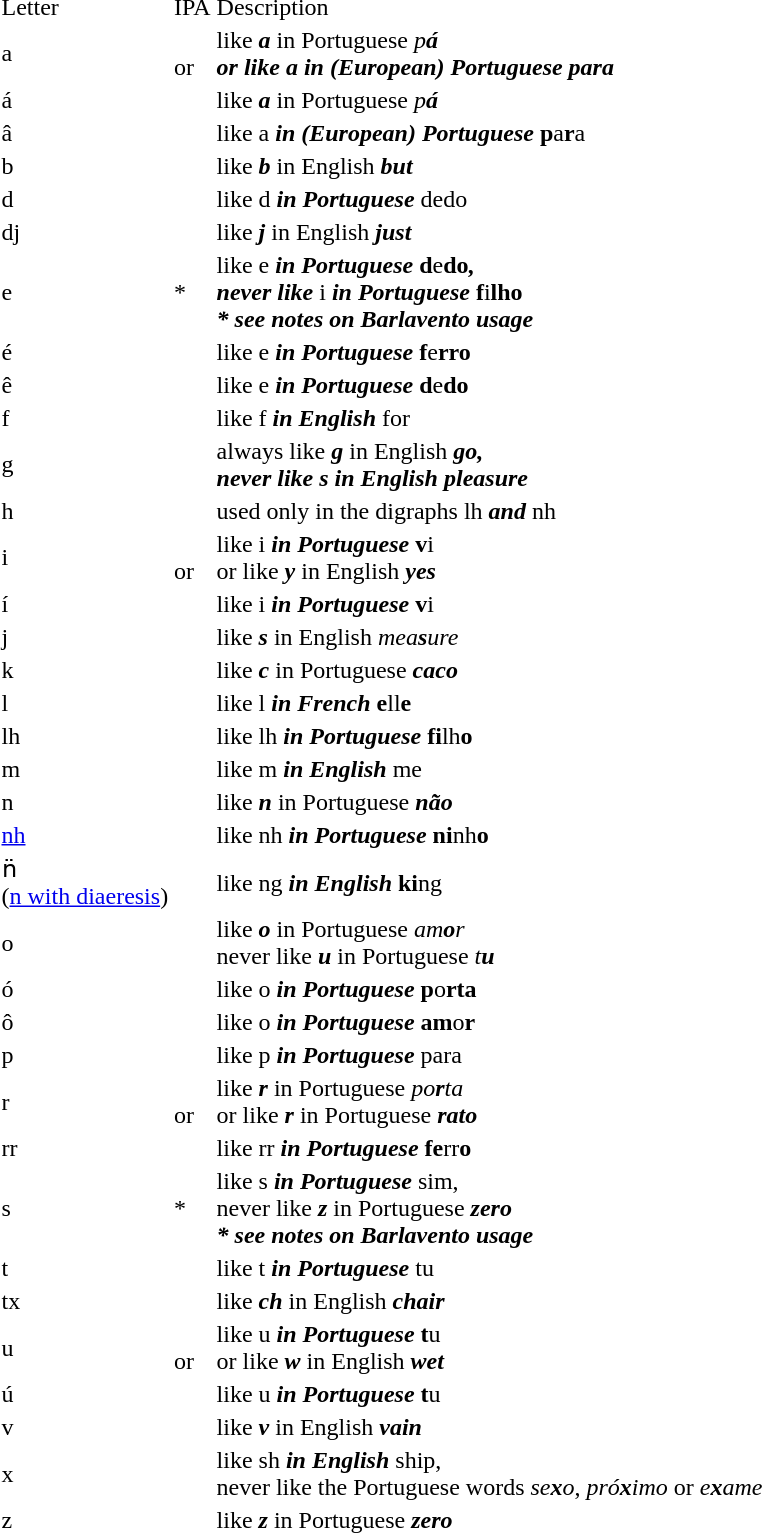<table class="Wikitable">
<tr>
<td>Letter</td>
<td>IPA</td>
<td>Description</td>
</tr>
<tr>
<td>a</td>
<td> <br>or </td>
<td>like <strong><em>a</em></strong> in Portuguese <em>p<strong>á<strong><em> <br>or like </em></strong>a<strong><em> in (European) Portuguese </em>p</strong>a<strong>r</strong>a</em></strong></td>
</tr>
<tr>
<td>á</td>
<td></td>
<td>like <strong><em>a</em></strong> in Portuguese <em>p<strong>á<strong><em></td>
</tr>
<tr>
<td>â</td>
<td></td>
<td>like </em></strong>a<strong><em> in (European) Portuguese </em>p</strong>a<strong>r</strong>a</em></strong></td>
</tr>
<tr>
<td>b</td>
<td></td>
<td>like <strong><em>b</em></strong> in English <strong><em>b<strong>ut<em></td>
</tr>
<tr>
<td>d</td>
<td></td>
<td>like </em></strong>d<strong><em> in Portuguese </em></strong>d</strong>edo</em></td>
</tr>
<tr>
<td>dj</td>
<td></td>
<td>like <strong><em>j</em></strong> in English <strong><em>j<strong>ust<em></td>
</tr>
<tr>
<td>e</td>
<td> *</td>
<td>like </em></strong>e<strong><em> in Portuguese </em>d</strong>e<strong>do<em>, <br>never like </em></strong>i<strong><em> in Portuguese </em>f</strong>i<strong>lho<em><br>* see notes on Barlavento usage</td>
</tr>
<tr>
<td>é</td>
<td></td>
<td>like </em></strong>e<strong><em> in Portuguese </em>f</strong>e<strong>rro<em></td>
</tr>
<tr>
<td>ê</td>
<td></td>
<td>like </em></strong>e<strong><em> in Portuguese </em>d</strong>e<strong>do<em></td>
</tr>
<tr>
<td>f</td>
<td></td>
<td>like </em></strong>f<strong><em> in English </em></strong>f</strong>or</em></td>
</tr>
<tr>
<td>g</td>
<td></td>
<td>always like <strong><em>g</em></strong> in English <strong><em>g<strong>o<em>, <br>never like </em></strong>s<strong><em> in English </em>plea</strong>s<strong>ure<em></td>
</tr>
<tr>
<td>h</td>
<td> </td>
<td>used only in the digraphs </em></strong>lh<strong><em> and </em></strong>nh<strong><em></td>
</tr>
<tr>
<td>i</td>
<td> <br>or </td>
<td>like </em></strong>i<strong><em> in Portuguese </em>v</strong>i</em></strong> <br>or like <strong><em>y</em></strong> in English <strong><em>y<strong>es<em></td>
</tr>
<tr>
<td>í</td>
<td></td>
<td>like </em></strong>i<strong><em> in Portuguese </em>v</strong>i</em></strong></td>
</tr>
<tr>
<td>j</td>
<td></td>
<td>like <strong><em>s</em></strong> in English <em>mea<strong>s</strong>ure</em></td>
</tr>
<tr>
<td>k</td>
<td></td>
<td>like <strong><em>c</em></strong> in Portuguese <strong><em>c<strong>a</strong>c<strong>o<em></td>
</tr>
<tr>
<td>l</td>
<td></td>
<td>like </em></strong>l<strong><em> in French </em>e</strong>ll<strong>e<em></td>
</tr>
<tr>
<td>lh</td>
<td></td>
<td>like </em></strong>lh<strong><em> in Portuguese </em>fi</strong>lh<strong>o<em></td>
</tr>
<tr>
<td>m</td>
<td></td>
<td>like </em></strong>m<strong><em> in English </em></strong>m</strong>e</em></td>
</tr>
<tr>
<td>n</td>
<td></td>
<td>like <strong><em>n</em></strong> in Portuguese <strong><em>n<strong>ão<em></td>
</tr>
<tr>
<td><a href='#'>nh</a></td>
<td></td>
<td>like </em></strong>nh<strong><em> in Portuguese </em>ni</strong>nh<strong>o<em></td>
</tr>
<tr>
<td>n̈<br>(<a href='#'>n with diaeresis</a>)</td>
<td></td>
<td>like </em></strong>ng<strong><em> in English </em>ki</strong>ng</em></strong></td>
</tr>
<tr>
<td>o</td>
<td></td>
<td>like <strong><em>o</em></strong> in Portuguese <em>am<strong>o</strong>r</em> <br>never like <strong><em>u</em></strong> in Portuguese <em>t<strong>u<strong><em></td>
</tr>
<tr>
<td>ó</td>
<td></td>
<td>like </em></strong>o<strong><em> in Portuguese </em>p</strong>o<strong>rta<em></td>
</tr>
<tr>
<td>ô</td>
<td></td>
<td>like </em></strong>o<strong><em> in Portuguese </em>am</strong>o<strong>r<em></td>
</tr>
<tr>
<td>p</td>
<td></td>
<td>like </em></strong>p<strong><em> in Portuguese </em></strong>p</strong>ara</em></td>
</tr>
<tr>
<td>r</td>
<td> <br>or </td>
<td>like <strong><em>r</em></strong> in Portuguese <em>po<strong>r</strong>ta</em> <br>or like <strong><em>r</em></strong> in Portuguese <strong><em>r<strong>ato<em></td>
</tr>
<tr>
<td>rr</td>
<td></td>
<td>like </em></strong>rr<strong><em> in Portuguese </em>fe</strong>rr<strong>o<em></td>
</tr>
<tr>
<td>s</td>
<td> *</td>
<td>like </em></strong>s<strong><em> in Portuguese </em></strong>s</strong>im</em>, <br>never like <strong><em>z</em></strong> in Portuguese <strong><em>z<strong>ero<em><br>* see notes on Barlavento usage</td>
</tr>
<tr>
<td>t</td>
<td></td>
<td>like </em></strong>t<strong><em> in Portuguese </em></strong>t</strong>u</em></td>
</tr>
<tr>
<td>tx</td>
<td></td>
<td>like <strong><em>ch</em></strong> in English <strong><em>ch<strong>air<em></td>
</tr>
<tr>
<td>u</td>
<td> <br>or </td>
<td>like </em></strong>u<strong><em> in Portuguese </em>t</strong>u</em></strong> <br>or like <strong><em>w</em></strong> in English <strong><em>w<strong>et<em></td>
</tr>
<tr>
<td>ú</td>
<td></td>
<td>like </em></strong>u<strong><em> in Portuguese </em>t</strong>u</em></strong></td>
</tr>
<tr>
<td>v</td>
<td></td>
<td>like <strong><em>v</em></strong> in English <strong><em>v<strong>ain<em></td>
</tr>
<tr>
<td>x</td>
<td></td>
<td>like </em></strong>sh<strong><em> in English </em></strong>sh</strong>ip</em>, <br>never like the Portuguese words <em>se<strong>x</strong>o</em>, <em>pró<strong>x</strong>imo</em> or <em>e<strong>x</strong>ame</em></td>
</tr>
<tr>
<td>z</td>
<td></td>
<td>like <strong><em>z</em></strong> in Portuguese <strong><em>z<strong>ero<em></td>
</tr>
</table>
